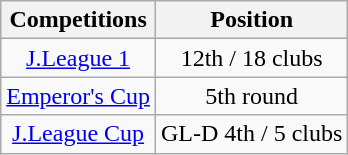<table class="wikitable" style="text-align:center;">
<tr>
<th>Competitions</th>
<th>Position</th>
</tr>
<tr>
<td><a href='#'>J.League 1</a></td>
<td>12th / 18 clubs</td>
</tr>
<tr>
<td><a href='#'>Emperor's Cup</a></td>
<td>5th round</td>
</tr>
<tr>
<td><a href='#'>J.League Cup</a></td>
<td>GL-D 4th / 5 clubs</td>
</tr>
</table>
